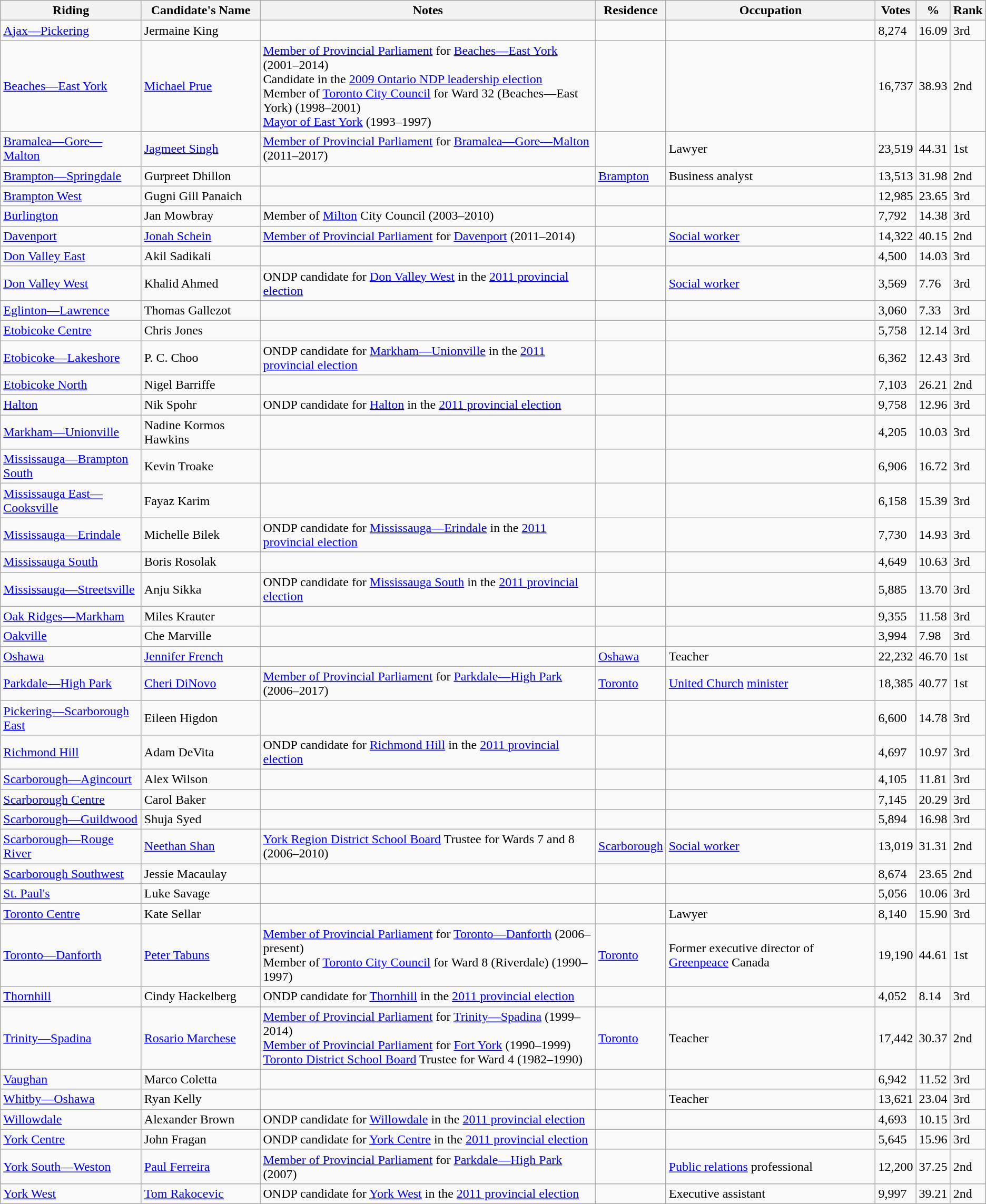<table class="wikitable sortable">
<tr>
<th>Riding<br></th>
<th>Candidate's Name</th>
<th>Notes</th>
<th>Residence</th>
<th>Occupation</th>
<th>Votes</th>
<th>%</th>
<th>Rank</th>
</tr>
<tr>
<td><a href='#'>Ajax—Pickering</a></td>
<td>Jermaine King</td>
<td></td>
<td></td>
<td></td>
<td>8,274</td>
<td>16.09</td>
<td>3rd</td>
</tr>
<tr>
<td><a href='#'>Beaches—East York</a></td>
<td><a href='#'>Michael Prue</a></td>
<td><a href='#'>Member of Provincial Parliament</a> for <a href='#'>Beaches—East York</a> (2001–2014) <br> Candidate in the <a href='#'>2009 Ontario NDP leadership election</a> <br> Member of <a href='#'>Toronto City Council</a> for Ward 32 (Beaches—East York) (1998–2001) <br> <a href='#'>Mayor of East York</a> (1993–1997)</td>
<td></td>
<td></td>
<td>16,737</td>
<td>38.93</td>
<td>2nd</td>
</tr>
<tr>
<td><a href='#'>Bramalea—Gore—Malton</a></td>
<td><a href='#'>Jagmeet Singh</a></td>
<td><a href='#'>Member of Provincial Parliament</a> for <a href='#'>Bramalea—Gore—Malton</a> (2011–2017)</td>
<td></td>
<td>Lawyer</td>
<td>23,519</td>
<td>44.31</td>
<td>1st</td>
</tr>
<tr>
<td><a href='#'>Brampton—Springdale</a></td>
<td>Gurpreet Dhillon</td>
<td></td>
<td><a href='#'>Brampton</a></td>
<td>Business analyst</td>
<td>13,513</td>
<td>31.98</td>
<td>2nd</td>
</tr>
<tr>
<td><a href='#'>Brampton West</a></td>
<td>Gugni Gill Panaich</td>
<td></td>
<td></td>
<td></td>
<td>12,985</td>
<td>23.65</td>
<td>3rd</td>
</tr>
<tr>
<td><a href='#'>Burlington</a></td>
<td>Jan Mowbray</td>
<td>Member of <a href='#'>Milton</a> City Council (2003–2010)</td>
<td></td>
<td></td>
<td>7,792</td>
<td>14.38</td>
<td>3rd</td>
</tr>
<tr>
<td><a href='#'>Davenport</a></td>
<td><a href='#'>Jonah Schein</a></td>
<td><a href='#'>Member of Provincial Parliament</a> for <a href='#'>Davenport</a> (2011–2014)</td>
<td></td>
<td><a href='#'>Social worker</a></td>
<td>14,322</td>
<td>40.15</td>
<td>2nd</td>
</tr>
<tr>
<td><a href='#'>Don Valley East</a></td>
<td>Akil Sadikali</td>
<td></td>
<td></td>
<td></td>
<td>4,500</td>
<td>14.03</td>
<td>3rd</td>
</tr>
<tr>
<td><a href='#'>Don Valley West</a></td>
<td>Khalid Ahmed</td>
<td>ONDP candidate for <a href='#'>Don Valley West</a> in the <a href='#'>2011 provincial election</a></td>
<td></td>
<td><a href='#'>Social worker</a></td>
<td>3,569</td>
<td>7.76</td>
<td>3rd</td>
</tr>
<tr>
<td><a href='#'>Eglinton—Lawrence</a></td>
<td>Thomas Gallezot</td>
<td></td>
<td></td>
<td></td>
<td>3,060</td>
<td>7.33</td>
<td>3rd</td>
</tr>
<tr>
<td><a href='#'>Etobicoke Centre</a></td>
<td>Chris Jones</td>
<td></td>
<td></td>
<td></td>
<td>5,758</td>
<td>12.14</td>
<td>3rd</td>
</tr>
<tr>
<td><a href='#'>Etobicoke—Lakeshore</a></td>
<td>P. C. Choo</td>
<td>ONDP candidate for <a href='#'>Markham—Unionville</a> in the <a href='#'>2011 provincial election</a></td>
<td></td>
<td></td>
<td>6,362</td>
<td>12.43</td>
<td>3rd</td>
</tr>
<tr>
<td><a href='#'>Etobicoke North</a></td>
<td>Nigel Barriffe</td>
<td></td>
<td></td>
<td></td>
<td>7,103</td>
<td>26.21</td>
<td>2nd</td>
</tr>
<tr>
<td><a href='#'>Halton</a></td>
<td>Nik Spohr</td>
<td>ONDP candidate for <a href='#'>Halton</a> in the <a href='#'>2011 provincial election</a></td>
<td></td>
<td></td>
<td>9,758</td>
<td>12.96</td>
<td>3rd</td>
</tr>
<tr>
<td><a href='#'>Markham—Unionville</a></td>
<td>Nadine Kormos Hawkins</td>
<td></td>
<td></td>
<td></td>
<td>4,205</td>
<td>10.03</td>
<td>3rd</td>
</tr>
<tr>
<td><a href='#'>Mississauga—Brampton South</a></td>
<td>Kevin Troake</td>
<td></td>
<td></td>
<td></td>
<td>6,906</td>
<td>16.72</td>
<td>3rd</td>
</tr>
<tr>
<td><a href='#'>Mississauga East—Cooksville</a></td>
<td>Fayaz Karim</td>
<td></td>
<td></td>
<td></td>
<td>6,158</td>
<td>15.39</td>
<td>3rd</td>
</tr>
<tr>
<td><a href='#'>Mississauga—Erindale</a></td>
<td>Michelle Bilek</td>
<td>ONDP candidate for <a href='#'>Mississauga—Erindale</a> in the <a href='#'>2011 provincial election</a></td>
<td></td>
<td></td>
<td>7,730</td>
<td>14.93</td>
<td>3rd</td>
</tr>
<tr>
<td><a href='#'>Mississauga South</a></td>
<td>Boris Rosolak</td>
<td></td>
<td></td>
<td></td>
<td>4,649</td>
<td>10.63</td>
<td>3rd</td>
</tr>
<tr>
<td><a href='#'>Mississauga—Streetsville</a></td>
<td>Anju Sikka</td>
<td>ONDP candidate for <a href='#'>Mississauga South</a> in the <a href='#'>2011 provincial election</a></td>
<td></td>
<td></td>
<td>5,885</td>
<td>13.70</td>
<td>3rd</td>
</tr>
<tr>
<td><a href='#'>Oak Ridges—Markham</a></td>
<td>Miles Krauter</td>
<td></td>
<td></td>
<td></td>
<td>9,355</td>
<td>11.58</td>
<td>3rd</td>
</tr>
<tr>
<td><a href='#'>Oakville</a></td>
<td>Che Marville</td>
<td></td>
<td></td>
<td></td>
<td>3,994</td>
<td>7.98</td>
<td>3rd</td>
</tr>
<tr>
<td><a href='#'>Oshawa</a></td>
<td><a href='#'>Jennifer French</a></td>
<td></td>
<td><a href='#'>Oshawa</a></td>
<td>Teacher</td>
<td>22,232</td>
<td>46.70</td>
<td>1st</td>
</tr>
<tr>
<td><a href='#'>Parkdale—High Park</a></td>
<td><a href='#'>Cheri DiNovo</a></td>
<td><a href='#'>Member of Provincial Parliament</a> for <a href='#'>Parkdale—High Park</a> (2006–2017)</td>
<td><a href='#'>Toronto</a></td>
<td><a href='#'>United Church</a> <a href='#'>minister</a></td>
<td>18,385</td>
<td>40.77</td>
<td>1st</td>
</tr>
<tr>
<td><a href='#'>Pickering—Scarborough East</a></td>
<td>Eileen Higdon</td>
<td></td>
<td></td>
<td></td>
<td>6,600</td>
<td>14.78</td>
<td>3rd</td>
</tr>
<tr>
<td><a href='#'>Richmond Hill</a></td>
<td>Adam DeVita</td>
<td>ONDP candidate for <a href='#'>Richmond Hill</a> in the <a href='#'>2011 provincial election</a></td>
<td></td>
<td></td>
<td>4,697</td>
<td>10.97</td>
<td>3rd</td>
</tr>
<tr>
<td><a href='#'>Scarborough—Agincourt</a></td>
<td>Alex Wilson</td>
<td></td>
<td></td>
<td></td>
<td>4,105</td>
<td>11.81</td>
<td>3rd</td>
</tr>
<tr>
<td><a href='#'>Scarborough Centre</a></td>
<td>Carol Baker</td>
<td></td>
<td></td>
<td></td>
<td>7,145</td>
<td>20.29</td>
<td>3rd</td>
</tr>
<tr>
<td><a href='#'>Scarborough—Guildwood</a></td>
<td>Shuja Syed</td>
<td></td>
<td></td>
<td></td>
<td>5,894</td>
<td>16.98</td>
<td>3rd</td>
</tr>
<tr>
<td><a href='#'>Scarborough—Rouge River</a></td>
<td><a href='#'>Neethan Shan</a></td>
<td><a href='#'>York Region District School Board</a> Trustee for Wards 7 and 8 (2006–2010)</td>
<td><a href='#'>Scarborough</a></td>
<td><a href='#'>Social worker</a></td>
<td>13,019</td>
<td>31.31</td>
<td>2nd</td>
</tr>
<tr>
<td><a href='#'>Scarborough Southwest</a></td>
<td>Jessie Macaulay</td>
<td></td>
<td></td>
<td></td>
<td>8,674</td>
<td>23.65</td>
<td>2nd</td>
</tr>
<tr>
<td><a href='#'>St. Paul's</a></td>
<td>Luke Savage</td>
<td></td>
<td></td>
<td></td>
<td>5,056</td>
<td>10.06</td>
<td>3rd</td>
</tr>
<tr>
<td><a href='#'>Toronto Centre</a></td>
<td>Kate Sellar</td>
<td></td>
<td></td>
<td>Lawyer</td>
<td>8,140</td>
<td>15.90</td>
<td>3rd</td>
</tr>
<tr>
<td><a href='#'>Toronto—Danforth</a></td>
<td><a href='#'>Peter Tabuns</a></td>
<td><a href='#'>Member of Provincial Parliament</a> for <a href='#'>Toronto—Danforth</a> (2006–present) <br> Member of <a href='#'>Toronto City Council</a> for Ward 8 (Riverdale) (1990–1997)</td>
<td><a href='#'>Toronto</a></td>
<td>Former executive director of <a href='#'>Greenpeace</a> Canada</td>
<td>19,190</td>
<td>44.61</td>
<td>1st</td>
</tr>
<tr>
<td><a href='#'>Thornhill</a></td>
<td>Cindy Hackelberg</td>
<td>ONDP candidate for <a href='#'>Thornhill</a> in the <a href='#'>2011 provincial election</a></td>
<td></td>
<td></td>
<td>4,052</td>
<td>8.14</td>
<td>3rd</td>
</tr>
<tr>
<td><a href='#'>Trinity—Spadina</a></td>
<td><a href='#'>Rosario Marchese</a></td>
<td><a href='#'>Member of Provincial Parliament</a> for <a href='#'>Trinity—Spadina</a> (1999–2014) <br> <a href='#'>Member of Provincial Parliament</a> for <a href='#'>Fort York</a> (1990–1999) <br> <a href='#'>Toronto District School Board</a> Trustee for Ward 4 (1982–1990)</td>
<td><a href='#'>Toronto</a></td>
<td>Teacher</td>
<td>17,442</td>
<td>30.37</td>
<td>2nd</td>
</tr>
<tr>
<td><a href='#'>Vaughan</a></td>
<td>Marco Coletta</td>
<td></td>
<td></td>
<td></td>
<td>6,942</td>
<td>11.52</td>
<td>3rd</td>
</tr>
<tr>
<td><a href='#'>Whitby—Oshawa</a></td>
<td>Ryan Kelly</td>
<td></td>
<td></td>
<td>Teacher</td>
<td>13,621</td>
<td>23.04</td>
<td>3rd</td>
</tr>
<tr>
<td><a href='#'>Willowdale</a></td>
<td>Alexander Brown</td>
<td>ONDP candidate for <a href='#'>Willowdale</a> in the <a href='#'>2011 provincial election</a></td>
<td></td>
<td></td>
<td>4,693</td>
<td>10.15</td>
<td>3rd</td>
</tr>
<tr>
<td><a href='#'>York Centre</a></td>
<td>John Fragan</td>
<td>ONDP candidate for <a href='#'>York Centre</a> in the <a href='#'>2011 provincial election</a></td>
<td></td>
<td></td>
<td>5,645</td>
<td>15.96</td>
<td>3rd</td>
</tr>
<tr>
<td><a href='#'>York South—Weston</a></td>
<td><a href='#'>Paul Ferreira</a></td>
<td><a href='#'>Member of Provincial Parliament</a> for <a href='#'>Parkdale—High Park</a> (2007)</td>
<td></td>
<td><a href='#'>Public relations</a> professional</td>
<td>12,200</td>
<td>37.25</td>
<td>2nd</td>
</tr>
<tr>
<td><a href='#'>York West</a></td>
<td><a href='#'>Tom Rakocevic</a></td>
<td>ONDP candidate for <a href='#'>York West</a> in the <a href='#'>2011 provincial election</a></td>
<td></td>
<td>Executive assistant</td>
<td>9,997</td>
<td>39.21</td>
<td>2nd</td>
</tr>
</table>
